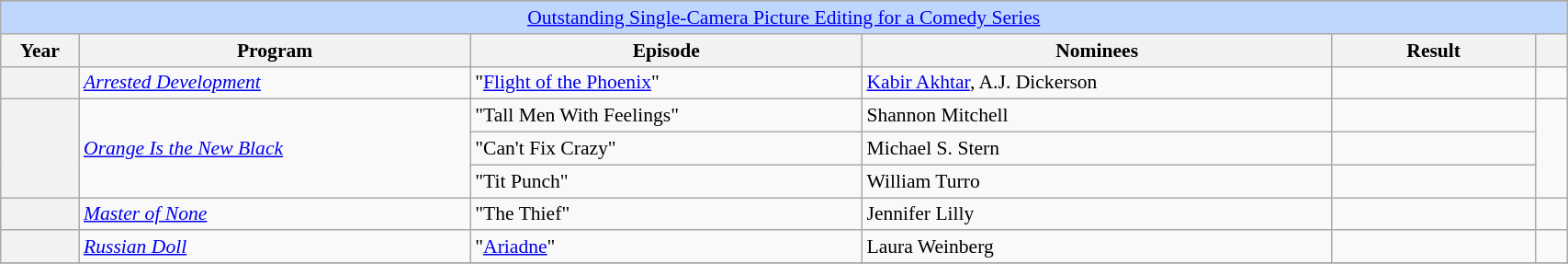<table class="wikitable plainrowheaders" style="font-size: 90%" width=90%>
<tr>
</tr>
<tr ---- bgcolor="#bfd7ff">
<td colspan=6 align=center><a href='#'>Outstanding Single-Camera Picture Editing for a Comedy Series</a></td>
</tr>
<tr ---- bgcolor="#ebf5ff">
<th width="5%">Year</th>
<th width="25%">Program</th>
<th width="25%">Episode</th>
<th width="30%">Nominees</th>
<th width="13%">Result</th>
<th width="5%"></th>
</tr>
<tr>
<th scope=row></th>
<td><em><a href='#'>Arrested Development</a></em></td>
<td>"<a href='#'>Flight of the Phoenix</a>"</td>
<td><a href='#'>Kabir Akhtar</a>, A.J. Dickerson</td>
<td></td>
<td></td>
</tr>
<tr>
<th scope=row rowspan=3></th>
<td rowspan="3"><em><a href='#'>Orange Is the New Black</a></em></td>
<td>"Tall Men With Feelings"</td>
<td>Shannon Mitchell</td>
<td></td>
<td rowspan=3></td>
</tr>
<tr>
<td>"Can't Fix Crazy"</td>
<td>Michael S. Stern</td>
<td></td>
</tr>
<tr>
<td>"Tit Punch"</td>
<td>William Turro</td>
<td></td>
</tr>
<tr>
<th scope=row></th>
<td><em><a href='#'>Master of None</a></em></td>
<td>"The Thief"</td>
<td>Jennifer Lilly</td>
<td></td>
<td></td>
</tr>
<tr>
<th scope=row></th>
<td><em><a href='#'>Russian Doll</a></em></td>
<td>"<a href='#'>Ariadne</a>"</td>
<td>Laura Weinberg</td>
<td></td>
<td></td>
</tr>
<tr>
</tr>
</table>
